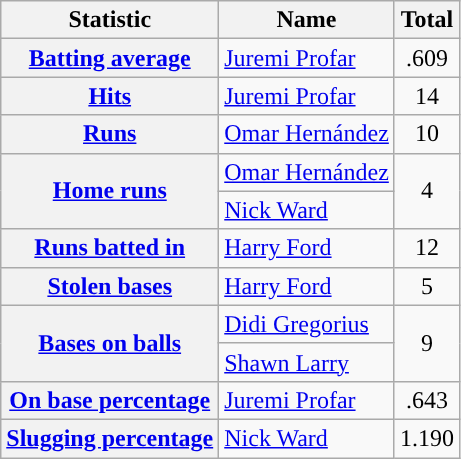<table class="wikitable plainrowheaders">
<tr>
<th scope="col">Statistic</th>
<th scope="col">Name</th>
<th scope="col">Total</th>
</tr>
<tr>
<th scope="row"><a href='#'>Batting average</a></th>
<td> <a href='#'>Juremi Profar</a></td>
<td align=center>.609</td>
</tr>
<tr>
<th scope="row"><a href='#'>Hits</a></th>
<td> <a href='#'>Juremi Profar</a></td>
<td align=center>14</td>
</tr>
<tr>
<th scope="row"><a href='#'>Runs</a></th>
<td> <a href='#'>Omar Hernández</a></td>
<td align=center>10</td>
</tr>
<tr>
<th scope="row" rowspan="2"><a href='#'>Home runs</a></th>
<td> <a href='#'>Omar Hernández</a></td>
<td align=center rowspan="2">4</td>
</tr>
<tr>
<td> <a href='#'>Nick Ward</a></td>
</tr>
<tr>
<th scope="row"><a href='#'>Runs batted in</a></th>
<td> <a href='#'>Harry Ford</a></td>
<td align=center>12</td>
</tr>
<tr>
<th scope="row"><a href='#'>Stolen bases</a></th>
<td> <a href='#'>Harry Ford</a></td>
<td align=center>5</td>
</tr>
<tr>
<th scope="row" rowspan="2"><a href='#'>Bases on balls</a></th>
<td> <a href='#'>Didi Gregorius</a></td>
<td align=center rowspan="2">9</td>
</tr>
<tr>
<td> <a href='#'>Shawn Larry</a></td>
</tr>
<tr>
<th scope="row"><a href='#'>On base percentage</a></th>
<td> <a href='#'>Juremi Profar</a></td>
<td align=center>.643</td>
</tr>
<tr>
<th scope="row"><a href='#'>Slugging percentage</a></th>
<td> <a href='#'>Nick Ward</a></td>
<td align=center>1.190</td>
</tr>
</table>
